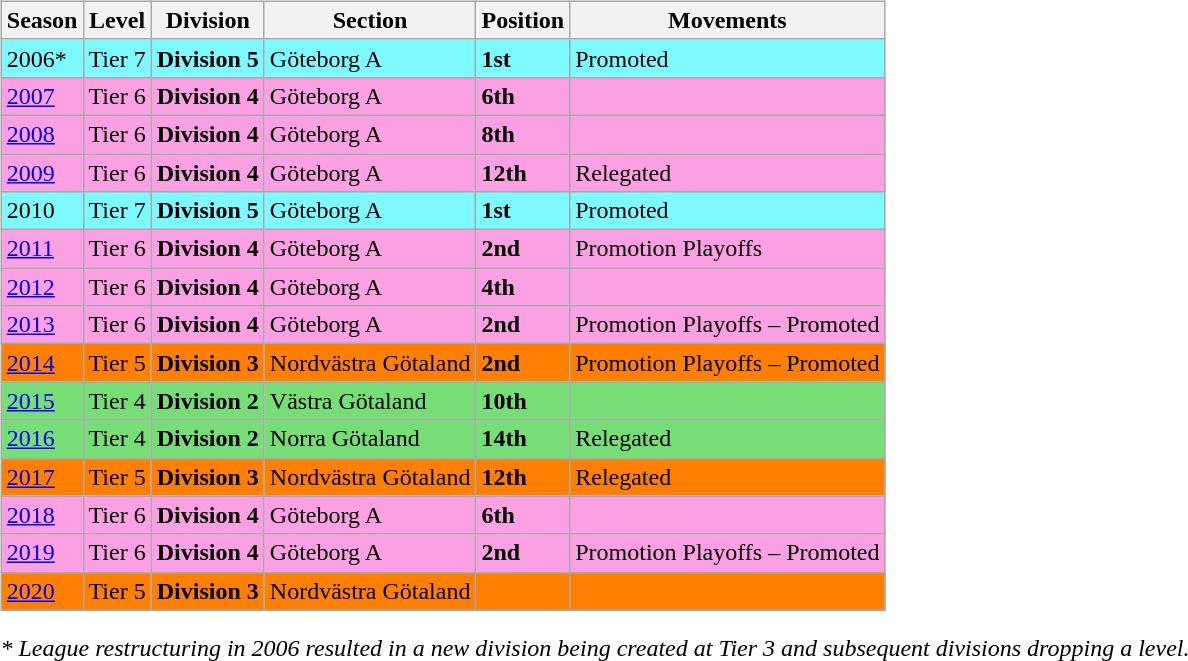<table>
<tr>
<td valign="top" width=0%><br><table class="wikitable">
<tr style="background:#f0f6fa;">
<th><strong>Season</strong></th>
<th><strong>Level</strong></th>
<th><strong>Division</strong></th>
<th><strong>Section</strong></th>
<th><strong>Position</strong></th>
<th><strong>Movements</strong></th>
</tr>
<tr>
<td style="background:#7DF9FF;">2006*</td>
<td style="background:#7DF9FF;">Tier 7</td>
<td style="background:#7DF9FF;"><strong>Division 5</strong></td>
<td style="background:#7DF9FF;">Göteborg A</td>
<td style="background:#7DF9FF;"><strong>1st</strong></td>
<td style="background:#7DF9FF;">Promoted</td>
</tr>
<tr>
<td style="background:#FBA0E3;"><a href='#'>2007</a></td>
<td style="background:#FBA0E3;">Tier 6</td>
<td style="background:#FBA0E3;"><strong>Division 4</strong></td>
<td style="background:#FBA0E3;">Göteborg A</td>
<td style="background:#FBA0E3;"><strong>6th</strong></td>
<td style="background:#FBA0E3;"></td>
</tr>
<tr>
<td style="background:#FBA0E3;"><a href='#'>2008</a></td>
<td style="background:#FBA0E3;">Tier 6</td>
<td style="background:#FBA0E3;"><strong>Division 4</strong></td>
<td style="background:#FBA0E3;">Göteborg A</td>
<td style="background:#FBA0E3;"><strong>8th</strong></td>
<td style="background:#FBA0E3;"></td>
</tr>
<tr>
<td style="background:#FBA0E3;"><a href='#'>2009</a></td>
<td style="background:#FBA0E3;">Tier 6</td>
<td style="background:#FBA0E3;"><strong>Division 4</strong></td>
<td style="background:#FBA0E3;">Göteborg A</td>
<td style="background:#FBA0E3;"><strong>12th</strong></td>
<td style="background:#FBA0E3;">Relegated</td>
</tr>
<tr>
<td style="background:#7DF9FF;">2010</td>
<td style="background:#7DF9FF;">Tier 7</td>
<td style="background:#7DF9FF;"><strong>Division 5</strong></td>
<td style="background:#7DF9FF;">Göteborg A</td>
<td style="background:#7DF9FF;"><strong>1st</strong></td>
<td style="background:#7DF9FF;">Promoted</td>
</tr>
<tr>
<td style="background:#FBA0E3;"><a href='#'>2011</a></td>
<td style="background:#FBA0E3;">Tier 6</td>
<td style="background:#FBA0E3;"><strong>Division 4</strong></td>
<td style="background:#FBA0E3;">Göteborg A</td>
<td style="background:#FBA0E3;"><strong>2nd</strong></td>
<td style="background:#FBA0E3;">Promotion Playoffs</td>
</tr>
<tr>
<td style="background:#FBA0E3;"><a href='#'>2012</a></td>
<td style="background:#FBA0E3;">Tier 6</td>
<td style="background:#FBA0E3;"><strong>Division 4</strong></td>
<td style="background:#FBA0E3;">Göteborg A</td>
<td style="background:#FBA0E3;"><strong>4th</strong></td>
<td style="background:#FBA0E3;"></td>
</tr>
<tr>
<td style="background:#FBA0E3;"><a href='#'>2013</a></td>
<td style="background:#FBA0E3;">Tier 6</td>
<td style="background:#FBA0E3;"><strong>Division 4</strong></td>
<td style="background:#FBA0E3;">Göteborg A</td>
<td style="background:#FBA0E3;"><strong>2nd</strong></td>
<td style="background:#FBA0E3;">Promotion Playoffs – Promoted</td>
</tr>
<tr>
<td style="background:#FF7F00;"><a href='#'>2014</a></td>
<td style="background:#FF7F00;">Tier 5</td>
<td style="background:#FF7F00;"><strong>Division 3</strong></td>
<td style="background:#FF7F00;">Nordvästra Götaland</td>
<td style="background:#FF7F00;"><strong>2nd</strong></td>
<td style="background:#FF7F00;">Promotion Playoffs –  Promoted</td>
</tr>
<tr>
<td style="background:#77DD77;"><a href='#'>2015</a></td>
<td style="background:#77DD77;">Tier 4</td>
<td style="background:#77DD77;"><strong>Division 2</strong></td>
<td style="background:#77DD77;">Västra Götaland</td>
<td style="background:#77DD77;"><strong>10th</strong></td>
<td style="background:#77DD77;"></td>
</tr>
<tr>
<td style="background:#77DD77;"><a href='#'>2016</a></td>
<td style="background:#77DD77;">Tier 4</td>
<td style="background:#77DD77;"><strong>Division 2</strong></td>
<td style="background:#77DD77;">Norra Götaland</td>
<td style="background:#77DD77;"><strong>14th</strong></td>
<td style="background:#77DD77;">Relegated</td>
</tr>
<tr>
<td style="background:#FF7F00;"><a href='#'>2017</a></td>
<td style="background:#FF7F00;">Tier 5</td>
<td style="background:#FF7F00;"><strong>Division 3</strong></td>
<td style="background:#FF7F00;">Nordvästra Götaland</td>
<td style="background:#FF7F00;"><strong>12th</strong></td>
<td style="background:#FF7F00;">Relegated</td>
</tr>
<tr>
<td style="background:#FBA0E3;"><a href='#'>2018</a></td>
<td style="background:#FBA0E3;">Tier 6</td>
<td style="background:#FBA0E3;"><strong>Division 4</strong></td>
<td style="background:#FBA0E3;">Göteborg A</td>
<td style="background:#FBA0E3;"><strong>6th</strong></td>
<td style="background:#FBA0E3;"></td>
</tr>
<tr>
<td style="background:#FBA0E3;"><a href='#'>2019</a></td>
<td style="background:#FBA0E3;">Tier 6</td>
<td style="background:#FBA0E3;"><strong>Division 4</strong></td>
<td style="background:#FBA0E3;">Göteborg A</td>
<td style="background:#FBA0E3;"><strong>2nd</strong></td>
<td style="background:#FBA0E3;">Promotion Playoffs – Promoted</td>
</tr>
<tr>
<td style="background:#FF7F00;"><a href='#'>2020</a></td>
<td style="background:#FF7F00;">Tier 5</td>
<td style="background:#FF7F00;"><strong>Division 3</strong></td>
<td style="background:#FF7F00;">Nordvästra Götaland</td>
<td style="background:#FF7F00;"></td>
<td style="background:#FF7F00;"></td>
</tr>
</table>
<em>* League restructuring in 2006 resulted in a new division being created at Tier 3 and subsequent divisions dropping a level.</em>


</td>
</tr>
</table>
